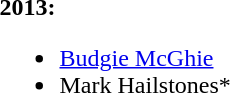<table>
<tr>
<td><strong>2013:</strong><br><ul><li> <a href='#'>Budgie McGhie</a></li><li> Mark Hailstones*</li></ul></td>
</tr>
</table>
